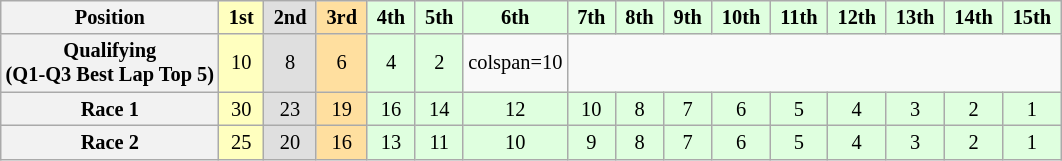<table class="wikitable" style="font-size:85%; text-align:center">
<tr>
<th>Position</th>
<td style="background:#ffffbf;"> <strong>1st</strong> </td>
<td style="background:#dfdfdf;"> <strong>2nd</strong> </td>
<td style="background:#ffdf9f;"> <strong>3rd</strong> </td>
<td style="background:#dfffdf;"> <strong>4th</strong> </td>
<td style="background:#dfffdf;"> <strong>5th</strong> </td>
<td style="background:#dfffdf;"> <strong>6th</strong> </td>
<td style="background:#dfffdf;"> <strong>7th</strong> </td>
<td style="background:#dfffdf;"> <strong>8th</strong> </td>
<td style="background:#dfffdf;"> <strong>9th</strong> </td>
<td style="background:#dfffdf;"> <strong>10th</strong> </td>
<td style="background:#dfffdf;"> <strong>11th</strong> </td>
<td style="background:#dfffdf;"> <strong>12th</strong> </td>
<td style="background:#dfffdf;"> <strong>13th</strong> </td>
<td style="background:#dfffdf;"> <strong>14th</strong> </td>
<td style="background:#dfffdf;"> <strong>15th</strong> </td>
</tr>
<tr>
<th>Qualifying<br>(Q1-Q3 Best Lap Top 5)</th>
<td style="background:#ffffbf;">10</td>
<td style="background:#dfdfdf;">8</td>
<td style="background:#ffdf9f;">6</td>
<td style="background:#dfffdf;">4</td>
<td style="background:#dfffdf;">2</td>
<td>colspan=10 </td>
</tr>
<tr>
<th>Race 1</th>
<td style="background:#ffffbf;">30</td>
<td style="background:#dfdfdf;">23</td>
<td style="background:#ffdf9f;">19</td>
<td style="background:#dfffdf;">16</td>
<td style="background:#dfffdf;">14</td>
<td style="background:#dfffdf;">12</td>
<td style="background:#dfffdf;">10</td>
<td style="background:#dfffdf;">8</td>
<td style="background:#dfffdf;">7</td>
<td style="background:#dfffdf;">6</td>
<td style="background:#dfffdf;">5</td>
<td style="background:#dfffdf;">4</td>
<td style="background:#dfffdf;">3</td>
<td style="background:#dfffdf;">2</td>
<td style="background:#dfffdf;">1</td>
</tr>
<tr>
<th>Race 2</th>
<td style="background:#ffffbf;">25</td>
<td style="background:#dfdfdf;">20</td>
<td style="background:#ffdf9f;">16</td>
<td style="background:#dfffdf;">13</td>
<td style="background:#dfffdf;">11</td>
<td style="background:#dfffdf;">10</td>
<td style="background:#dfffdf;">9</td>
<td style="background:#dfffdf;">8</td>
<td style="background:#dfffdf;">7</td>
<td style="background:#dfffdf;">6</td>
<td style="background:#dfffdf;">5</td>
<td style="background:#dfffdf;">4</td>
<td style="background:#dfffdf;">3</td>
<td style="background:#dfffdf;">2</td>
<td style="background:#dfffdf;">1</td>
</tr>
</table>
